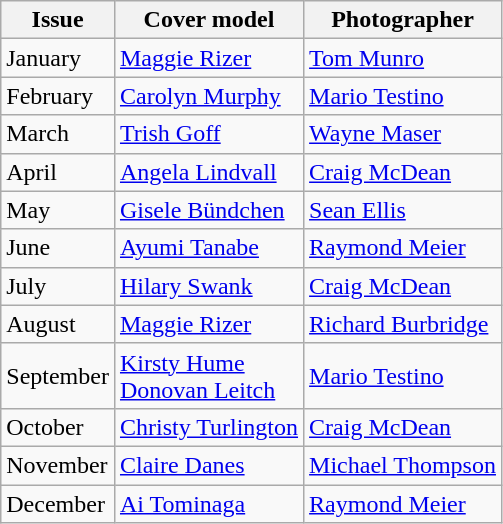<table class="sortable wikitable">
<tr>
<th>Issue</th>
<th>Cover model</th>
<th>Photographer</th>
</tr>
<tr>
<td>January</td>
<td><a href='#'>Maggie Rizer</a></td>
<td><a href='#'>Tom Munro</a></td>
</tr>
<tr>
<td>February</td>
<td><a href='#'>Carolyn Murphy</a></td>
<td><a href='#'>Mario Testino</a></td>
</tr>
<tr>
<td>March</td>
<td><a href='#'>Trish Goff</a></td>
<td><a href='#'>Wayne Maser</a></td>
</tr>
<tr>
<td>April</td>
<td><a href='#'>Angela Lindvall</a></td>
<td><a href='#'>Craig McDean</a></td>
</tr>
<tr>
<td>May</td>
<td><a href='#'>Gisele Bündchen</a></td>
<td><a href='#'>Sean Ellis</a></td>
</tr>
<tr>
<td>June</td>
<td><a href='#'>Ayumi Tanabe</a></td>
<td><a href='#'>Raymond Meier</a></td>
</tr>
<tr>
<td>July</td>
<td><a href='#'>Hilary Swank</a></td>
<td><a href='#'>Craig McDean</a></td>
</tr>
<tr>
<td>August</td>
<td><a href='#'>Maggie Rizer</a></td>
<td><a href='#'>Richard Burbridge</a></td>
</tr>
<tr>
<td>September</td>
<td><a href='#'>Kirsty Hume</a><br><a href='#'>Donovan Leitch</a></td>
<td><a href='#'>Mario Testino</a></td>
</tr>
<tr>
<td>October</td>
<td><a href='#'>Christy Turlington</a></td>
<td><a href='#'>Craig McDean</a></td>
</tr>
<tr>
<td>November</td>
<td><a href='#'>Claire Danes</a></td>
<td><a href='#'>Michael Thompson</a></td>
</tr>
<tr>
<td>December</td>
<td><a href='#'>Ai Tominaga</a></td>
<td><a href='#'>Raymond Meier</a></td>
</tr>
</table>
